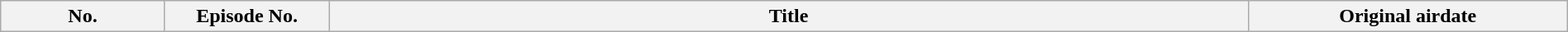<table class="wikitable plainrowheaders" style="width:100%; margin:auto;">
<tr>
<th width="125">No.</th>
<th width="125">Episode No.</th>
<th>Title</th>
<th width="250">Original airdate<br>




</th>
</tr>
</table>
